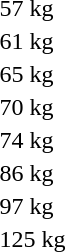<table>
<tr>
<td rowspan=2>57 kg</td>
<td rowspan=2></td>
<td rowspan=2></td>
<td></td>
</tr>
<tr>
<td></td>
</tr>
<tr>
<td rowspan=2>61 kg</td>
<td rowspan=2></td>
<td rowspan=2></td>
<td></td>
</tr>
<tr>
<td></td>
</tr>
<tr>
<td rowspan=2>65 kg</td>
<td rowspan=2></td>
<td rowspan=2></td>
<td></td>
</tr>
<tr>
<td></td>
</tr>
<tr>
<td rowspan=2>70 kg</td>
<td rowspan=2></td>
<td rowspan=2></td>
<td></td>
</tr>
<tr>
<td></td>
</tr>
<tr>
<td rowspan=2>74 kg</td>
<td rowspan=2></td>
<td rowspan=2></td>
<td></td>
</tr>
<tr>
<td></td>
</tr>
<tr>
<td rowspan=2>86 kg</td>
<td rowspan=2></td>
<td rowspan=2></td>
<td></td>
</tr>
<tr>
<td></td>
</tr>
<tr>
<td rowspan=2>97 kg</td>
<td rowspan=2></td>
<td rowspan=2></td>
<td></td>
</tr>
<tr>
<td></td>
</tr>
<tr>
<td rowspan=2>125 kg</td>
<td rowspan=2></td>
<td rowspan=2></td>
<td></td>
</tr>
<tr>
<td></td>
</tr>
<tr>
</tr>
</table>
